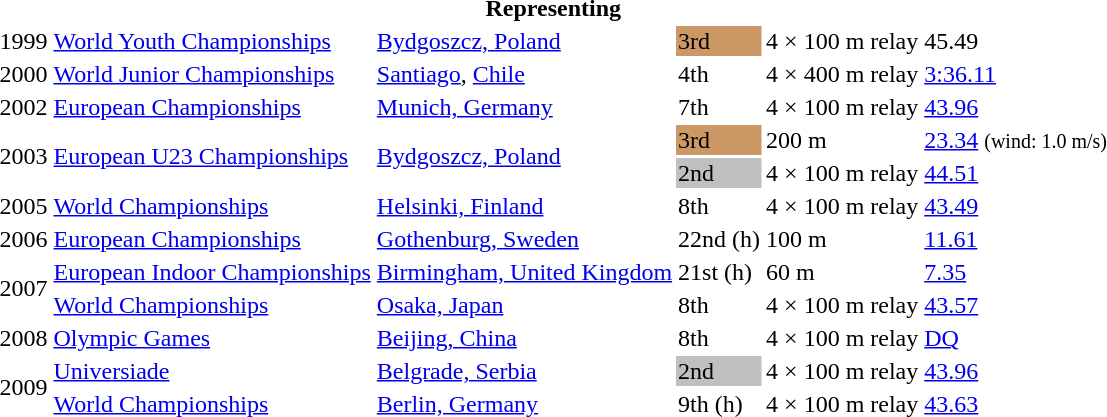<table>
<tr>
<th colspan="6">Representing </th>
</tr>
<tr>
<td>1999</td>
<td><a href='#'>World Youth Championships</a></td>
<td><a href='#'>Bydgoszcz, Poland</a></td>
<td bgcolor=cc9966>3rd</td>
<td>4 × 100 m relay</td>
<td>45.49</td>
</tr>
<tr>
<td>2000</td>
<td><a href='#'>World Junior Championships</a></td>
<td><a href='#'>Santiago</a>, <a href='#'>Chile</a></td>
<td>4th</td>
<td>4 × 400 m relay</td>
<td><a href='#'>3:36.11</a></td>
</tr>
<tr>
<td>2002</td>
<td><a href='#'>European Championships</a></td>
<td><a href='#'>Munich, Germany</a></td>
<td>7th</td>
<td>4 × 100 m relay</td>
<td><a href='#'>43.96</a></td>
</tr>
<tr>
<td rowspan=2>2003</td>
<td rowspan=2><a href='#'>European U23 Championships</a></td>
<td rowspan=2><a href='#'>Bydgoszcz, Poland</a></td>
<td bgcolor=cc9966>3rd</td>
<td>200 m</td>
<td><a href='#'>23.34</a> <small>(wind: 1.0 m/s)</small></td>
</tr>
<tr>
<td bgcolor=silver>2nd</td>
<td>4 × 100 m relay</td>
<td><a href='#'>44.51</a></td>
</tr>
<tr>
<td>2005</td>
<td><a href='#'>World Championships</a></td>
<td><a href='#'>Helsinki, Finland</a></td>
<td>8th</td>
<td>4 × 100 m relay</td>
<td><a href='#'>43.49</a></td>
</tr>
<tr>
<td>2006</td>
<td><a href='#'>European Championships</a></td>
<td><a href='#'>Gothenburg, Sweden</a></td>
<td>22nd (h)</td>
<td>100 m</td>
<td><a href='#'>11.61</a></td>
</tr>
<tr>
<td rowspan=2>2007</td>
<td><a href='#'>European Indoor Championships</a></td>
<td><a href='#'>Birmingham, United Kingdom</a></td>
<td>21st (h)</td>
<td>60 m</td>
<td><a href='#'>7.35</a></td>
</tr>
<tr>
<td><a href='#'>World Championships</a></td>
<td><a href='#'>Osaka, Japan</a></td>
<td>8th</td>
<td>4 × 100 m relay</td>
<td><a href='#'>43.57</a></td>
</tr>
<tr>
<td>2008</td>
<td><a href='#'>Olympic Games</a></td>
<td><a href='#'>Beijing, China</a></td>
<td>8th</td>
<td>4 × 100 m relay</td>
<td><a href='#'>DQ</a></td>
</tr>
<tr>
<td rowspan=2>2009</td>
<td><a href='#'>Universiade</a></td>
<td><a href='#'>Belgrade, Serbia</a></td>
<td bgcolor="silver">2nd</td>
<td>4 × 100 m relay</td>
<td><a href='#'>43.96</a></td>
</tr>
<tr>
<td><a href='#'>World Championships</a></td>
<td><a href='#'>Berlin, Germany</a></td>
<td>9th (h)</td>
<td>4 × 100 m relay</td>
<td><a href='#'>43.63</a></td>
</tr>
</table>
